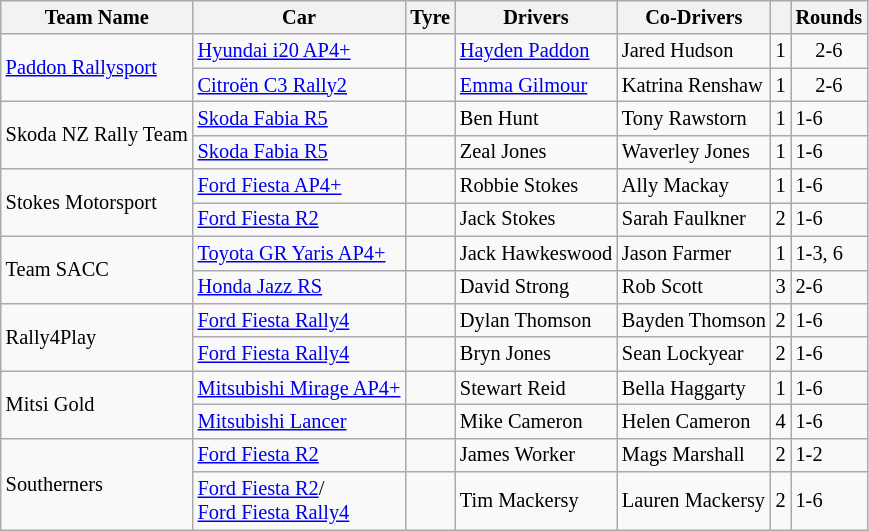<table class="wikitable" style=font-size:85%;>
<tr>
<th>Team Name</th>
<th>Car</th>
<th>Tyre</th>
<th>Drivers</th>
<th>Co-Drivers</th>
<th></th>
<th>Rounds</th>
</tr>
<tr>
<td rowspan=2> <a href='#'>Paddon Rallysport</a></td>
<td><a href='#'>Hyundai i20 AP4+</a></td>
<td rowspan="1" align="center"></td>
<td> <a href='#'>Hayden Paddon</a></td>
<td> Jared Hudson</td>
<td align=center>1</td>
<td align=center>2-6</td>
</tr>
<tr>
<td><a href='#'>Citroën C3 Rally2</a></td>
<td rowspan="1" align="center"></td>
<td> <a href='#'>Emma Gilmour</a></td>
<td> Katrina Renshaw</td>
<td align=center>1</td>
<td align=center>2-6</td>
</tr>
<tr>
<td rowspan="2"> Skoda NZ Rally Team</td>
<td><a href='#'>Skoda Fabia R5</a></td>
<td rowspan="1"></td>
<td> Ben Hunt</td>
<td> Tony Rawstorn</td>
<td>1</td>
<td>1-6</td>
</tr>
<tr>
<td><a href='#'>Skoda Fabia R5</a></td>
<td rowspan="1"></td>
<td> Zeal Jones</td>
<td> Waverley Jones</td>
<td>1</td>
<td>1-6</td>
</tr>
<tr>
<td rowspan="2"> Stokes Motorsport</td>
<td rowspan="1"><a href='#'>Ford Fiesta AP4+</a></td>
<td rowspan="1"></td>
<td> Robbie Stokes</td>
<td> Ally Mackay</td>
<td>1</td>
<td>1-6</td>
</tr>
<tr>
<td rowspan="1"><a href='#'>Ford Fiesta R2</a></td>
<td rowspan="1"></td>
<td> Jack Stokes</td>
<td> Sarah Faulkner</td>
<td>2</td>
<td>1-6</td>
</tr>
<tr>
<td rowspan="2"> Team SACC</td>
<td rowspan="1"><a href='#'>Toyota GR Yaris AP4+</a></td>
<td rowspan="1"></td>
<td> Jack Hawkeswood</td>
<td> Jason Farmer</td>
<td>1</td>
<td>1-3, 6</td>
</tr>
<tr>
<td rowspan="1"><a href='#'>Honda Jazz RS</a></td>
<td rowspan="1"></td>
<td> David Strong</td>
<td> Rob Scott</td>
<td>3</td>
<td>2-6</td>
</tr>
<tr>
<td rowspan="2"> Rally4Play</td>
<td><a href='#'>Ford Fiesta Rally4</a></td>
<td rowspan="1"></td>
<td> Dylan Thomson</td>
<td> Bayden Thomson</td>
<td>2</td>
<td>1-6</td>
</tr>
<tr>
<td><a href='#'>Ford Fiesta Rally4</a></td>
<td rowspan="1"></td>
<td> Bryn Jones</td>
<td> Sean Lockyear</td>
<td>2</td>
<td>1-6</td>
</tr>
<tr>
<td rowspan="2"> Mitsi Gold</td>
<td><a href='#'>Mitsubishi Mirage AP4+</a></td>
<td rowspan="1"></td>
<td> Stewart Reid</td>
<td> Bella Haggarty</td>
<td>1</td>
<td>1-6</td>
</tr>
<tr>
<td><a href='#'>Mitsubishi Lancer</a></td>
<td rowspan="1"></td>
<td> Mike Cameron</td>
<td> Helen Cameron</td>
<td>4</td>
<td>1-6</td>
</tr>
<tr>
<td rowspan="2"> Southerners</td>
<td><a href='#'>Ford Fiesta R2</a></td>
<td rowspan="1"></td>
<td> James Worker</td>
<td> Mags Marshall</td>
<td>2</td>
<td>1-2</td>
</tr>
<tr>
<td><a href='#'>Ford Fiesta R2</a>/<br><a href='#'>Ford Fiesta Rally4</a></td>
<td rowspan="1"></td>
<td> Tim Mackersy</td>
<td> Lauren Mackersy</td>
<td>2</td>
<td>1-6</td>
</tr>
</table>
